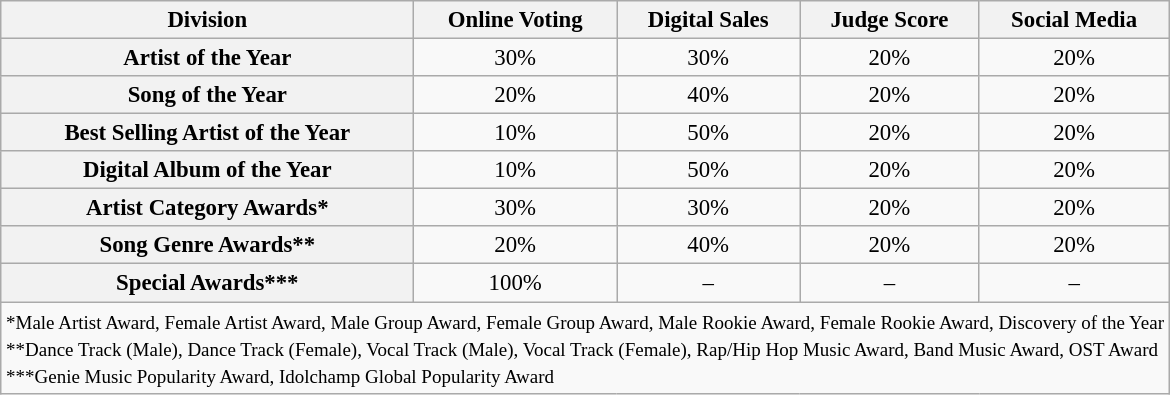<table class="wikitable" style="text-align:center; font-size:95%">
<tr>
<th>Division</th>
<th>Online Voting</th>
<th>Digital Sales</th>
<th>Judge Score</th>
<th>Social Media</th>
</tr>
<tr>
<th>Artist of the Year</th>
<td>30%</td>
<td>30%</td>
<td>20%</td>
<td>20%</td>
</tr>
<tr>
<th>Song of the Year</th>
<td>20%</td>
<td>40%</td>
<td>20%</td>
<td>20%</td>
</tr>
<tr>
<th>Best Selling Artist of the Year</th>
<td>10%</td>
<td>50%</td>
<td>20%</td>
<td>20%</td>
</tr>
<tr>
<th>Digital Album of the Year</th>
<td>10%</td>
<td>50%</td>
<td>20%</td>
<td>20%</td>
</tr>
<tr>
<th>Artist Category Awards*</th>
<td>30%</td>
<td>30%</td>
<td>20%</td>
<td>20%</td>
</tr>
<tr>
<th>Song Genre Awards**</th>
<td>20%</td>
<td>40%</td>
<td>20%</td>
<td>20%</td>
</tr>
<tr>
<th>Special Awards***</th>
<td>100%</td>
<td>–</td>
<td>–</td>
<td>–</td>
</tr>
<tr>
<td colspan=8 align=left><small>*Male Artist Award, Female Artist Award, Male Group Award, Female Group Award, Male Rookie Award, Female Rookie Award, Discovery of the Year<br>**Dance Track (Male), Dance Track (Female), Vocal Track (Male), Vocal Track (Female), Rap/Hip Hop Music Award, Band Music Award, OST Award<br>***Genie Music Popularity Award, Idolchamp Global Popularity Award</small></td>
</tr>
</table>
